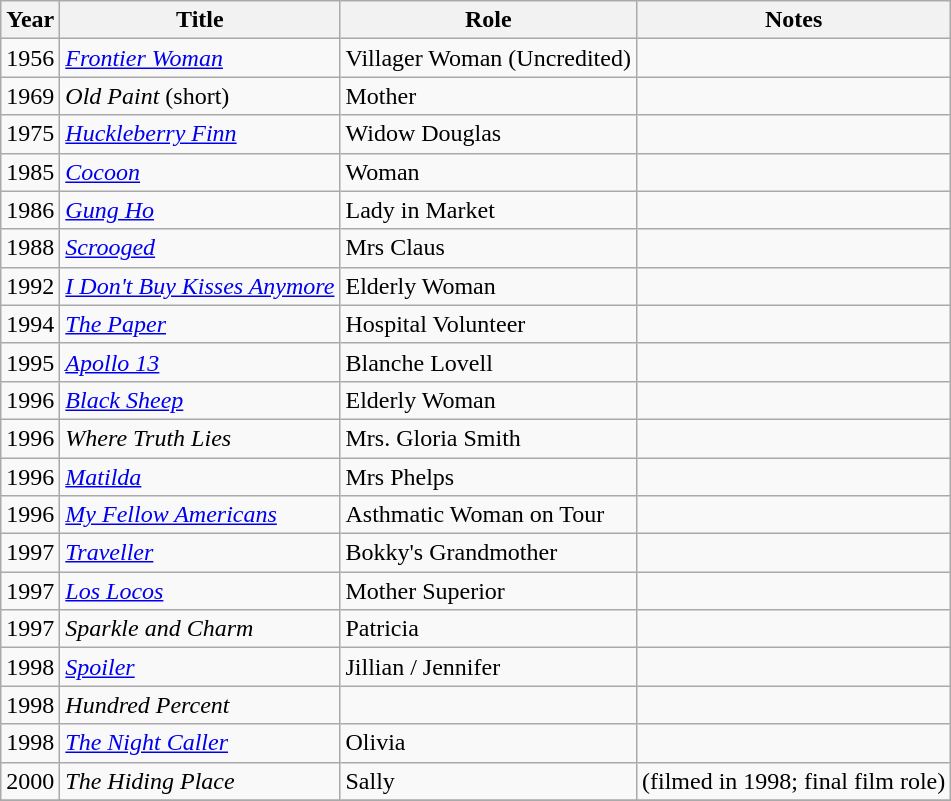<table class="wikitable">
<tr>
<th>Year</th>
<th>Title</th>
<th>Role</th>
<th>Notes</th>
</tr>
<tr>
<td>1956</td>
<td><em><a href='#'>Frontier Woman</a></em></td>
<td>Villager Woman (Uncredited)</td>
<td></td>
</tr>
<tr>
<td>1969</td>
<td><em>Old Paint</em> (short)</td>
<td>Mother</td>
<td></td>
</tr>
<tr>
<td>1975</td>
<td><em><a href='#'>Huckleberry Finn</a></em></td>
<td>Widow Douglas</td>
<td></td>
</tr>
<tr>
<td>1985</td>
<td><em><a href='#'>Cocoon</a></em></td>
<td>Woman</td>
<td></td>
</tr>
<tr>
<td>1986</td>
<td><em><a href='#'>Gung Ho</a></em></td>
<td>Lady in Market</td>
<td></td>
</tr>
<tr>
<td>1988</td>
<td><em><a href='#'>Scrooged</a></em></td>
<td>Mrs Claus</td>
<td></td>
</tr>
<tr>
<td>1992</td>
<td><em><a href='#'>I Don't Buy Kisses Anymore</a></em></td>
<td>Elderly Woman</td>
<td></td>
</tr>
<tr>
<td>1994</td>
<td><em><a href='#'>The Paper</a></em></td>
<td>Hospital Volunteer</td>
<td></td>
</tr>
<tr>
<td>1995</td>
<td><em><a href='#'>Apollo 13</a></em></td>
<td>Blanche Lovell</td>
<td></td>
</tr>
<tr>
<td>1996</td>
<td><em><a href='#'>Black Sheep</a></em></td>
<td>Elderly Woman</td>
<td></td>
</tr>
<tr>
<td>1996</td>
<td><em>Where Truth Lies</em></td>
<td>Mrs. Gloria Smith</td>
<td></td>
</tr>
<tr>
<td>1996</td>
<td><em><a href='#'>Matilda</a></em></td>
<td>Mrs Phelps</td>
<td></td>
</tr>
<tr>
<td>1996</td>
<td><em><a href='#'>My Fellow Americans</a></em></td>
<td>Asthmatic Woman on Tour</td>
<td></td>
</tr>
<tr>
<td>1997</td>
<td><em><a href='#'>Traveller</a></em></td>
<td>Bokky's Grandmother</td>
<td></td>
</tr>
<tr>
<td>1997</td>
<td><em><a href='#'>Los Locos</a></em></td>
<td>Mother Superior</td>
<td></td>
</tr>
<tr>
<td>1997</td>
<td><em>Sparkle and Charm</em></td>
<td>Patricia</td>
<td></td>
</tr>
<tr>
<td>1998</td>
<td><em><a href='#'>Spoiler</a></em></td>
<td>Jillian / Jennifer</td>
<td></td>
</tr>
<tr>
<td>1998</td>
<td><em>Hundred Percent</em></td>
<td></td>
<td></td>
</tr>
<tr>
<td>1998</td>
<td><em><a href='#'>The Night Caller</a></em></td>
<td>Olivia</td>
<td></td>
</tr>
<tr>
<td>2000</td>
<td><em>The Hiding Place</em></td>
<td>Sally</td>
<td>(filmed in 1998; final film role)</td>
</tr>
<tr>
</tr>
</table>
